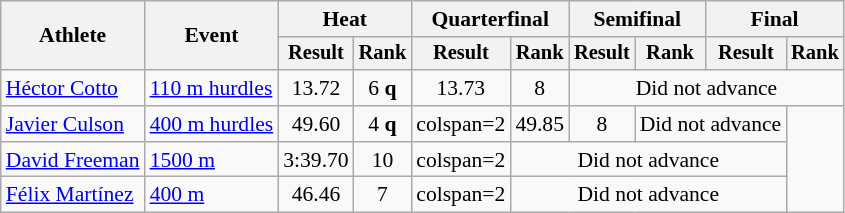<table class=wikitable style="font-size:90%">
<tr>
<th rowspan="2">Athlete</th>
<th rowspan="2">Event</th>
<th colspan="2">Heat</th>
<th colspan="2">Quarterfinal</th>
<th colspan="2">Semifinal</th>
<th colspan="2">Final</th>
</tr>
<tr style="font-size:95%">
<th>Result</th>
<th>Rank</th>
<th>Result</th>
<th>Rank</th>
<th>Result</th>
<th>Rank</th>
<th>Result</th>
<th>Rank</th>
</tr>
<tr align=center>
<td align=left><a href='#'>Héctor Cotto</a></td>
<td align=left><a href='#'>110 m hurdles</a></td>
<td>13.72</td>
<td>6 <strong>q</strong></td>
<td>13.73</td>
<td>8</td>
<td colspan=4>Did not advance</td>
</tr>
<tr align=center>
<td align=left><a href='#'>Javier Culson</a></td>
<td align=left><a href='#'>400 m hurdles</a></td>
<td>49.60</td>
<td>4 <strong>q</strong></td>
<td>colspan=2 </td>
<td>49.85</td>
<td>8</td>
<td colspan=2>Did not advance</td>
</tr>
<tr align=center>
<td align=left><a href='#'>David Freeman</a></td>
<td align=left><a href='#'>1500 m</a></td>
<td>3:39.70</td>
<td>10</td>
<td>colspan=2 </td>
<td colspan=4>Did not advance</td>
</tr>
<tr align=center>
<td align=left><a href='#'>Félix Martínez</a></td>
<td align=left><a href='#'>400 m</a></td>
<td>46.46</td>
<td>7</td>
<td>colspan=2 </td>
<td colspan=4>Did not advance</td>
</tr>
</table>
